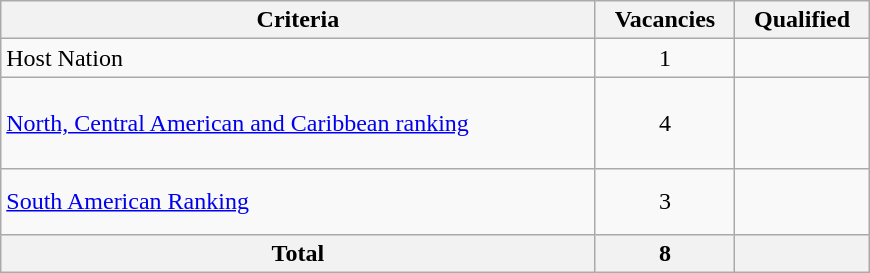<table class="wikitable" width=580>
<tr>
<th>Criteria</th>
<th>Vacancies</th>
<th>Qualified</th>
</tr>
<tr>
<td>Host Nation</td>
<td align=center>1</td>
<td></td>
</tr>
<tr>
<td><a href='#'>North, Central American and Caribbean ranking</a></td>
<td align=center>4</td>
<td><br><br><br></td>
</tr>
<tr>
<td><a href='#'>South American Ranking</a></td>
<td align=center>3</td>
<td><br><br></td>
</tr>
<tr>
<th>Total</th>
<th>8</th>
<th></th>
</tr>
</table>
